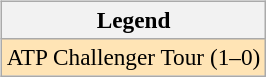<table>
<tr valign=top>
<td><br><table class=wikitable style=font-size:97%>
<tr>
<th>Legend</th>
</tr>
<tr bgcolor=moccasin>
<td>ATP Challenger Tour (1–0)</td>
</tr>
</table>
</td>
<td></td>
</tr>
</table>
